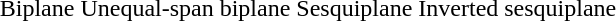<table style="margin:auto; text-align:center;">
<tr>
<td><br>Biplane</td>
<td><br>Unequal-span biplane</td>
<td><br>Sesquiplane</td>
<td><br>Inverted sesquiplane</td>
</tr>
</table>
